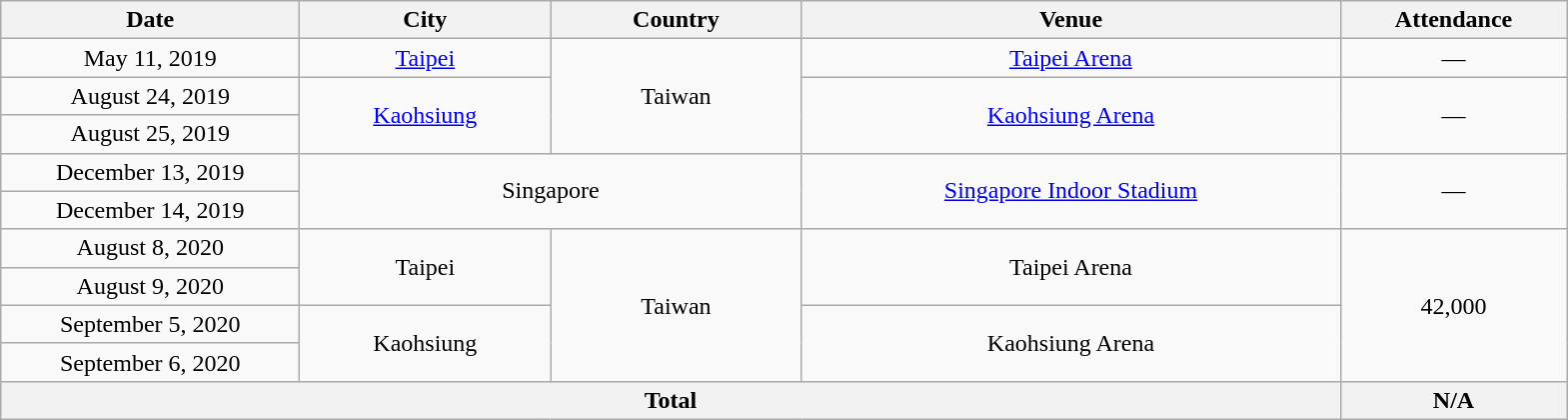<table class="wikitable" style="text-align:center;">
<tr>
<th scope="col" style="width:12em">Date</th>
<th scope="col" style="width:10em">City</th>
<th scope="col" style="width:10em">Country</th>
<th scope="col" style="width:22em">Venue</th>
<th scope="col" style="width:9em">Attendance</th>
</tr>
<tr>
<td>May 11, 2019</td>
<td><a href='#'>Taipei</a></td>
<td rowspan="3">Taiwan</td>
<td><a href='#'>Taipei Arena</a></td>
<td>—</td>
</tr>
<tr>
<td>August 24, 2019</td>
<td rowspan="2"><a href='#'>Kaohsiung</a></td>
<td rowspan="2"><a href='#'>Kaohsiung Arena</a></td>
<td rowspan="2">—</td>
</tr>
<tr>
<td>August 25, 2019</td>
</tr>
<tr>
<td>December 13, 2019</td>
<td colspan="2" rowspan="2">Singapore</td>
<td rowspan="2"><a href='#'>Singapore Indoor Stadium</a></td>
<td rowspan="2">—</td>
</tr>
<tr>
<td>December 14, 2019</td>
</tr>
<tr>
<td>August 8, 2020</td>
<td rowspan="2">Taipei</td>
<td rowspan="4">Taiwan</td>
<td rowspan="2">Taipei Arena</td>
<td rowspan="4">42,000</td>
</tr>
<tr>
<td>August 9, 2020</td>
</tr>
<tr>
<td>September 5, 2020</td>
<td rowspan="2">Kaohsiung</td>
<td rowspan="2">Kaohsiung Arena</td>
</tr>
<tr>
<td>September 6, 2020</td>
</tr>
<tr>
<th colspan="4">Total</th>
<th>N/A</th>
</tr>
</table>
